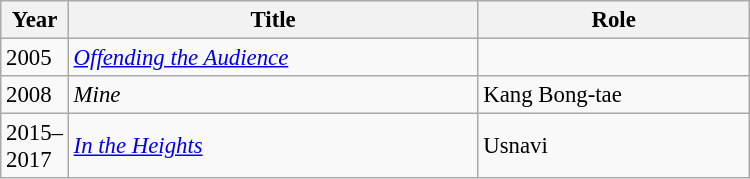<table class="wikitable sortable" style="font-size: 95%; width:500px">
<tr>
<th width=10>Year</th>
<th>Title</th>
<th>Role</th>
</tr>
<tr>
<td>2005</td>
<td><em><a href='#'>Offending the Audience</a></em></td>
<td></td>
</tr>
<tr>
<td>2008</td>
<td><em>Mine</em> </td>
<td>Kang Bong-tae</td>
</tr>
<tr>
<td>2015–2017</td>
<td><em><a href='#'>In the Heights</a></em></td>
<td>Usnavi</td>
</tr>
</table>
